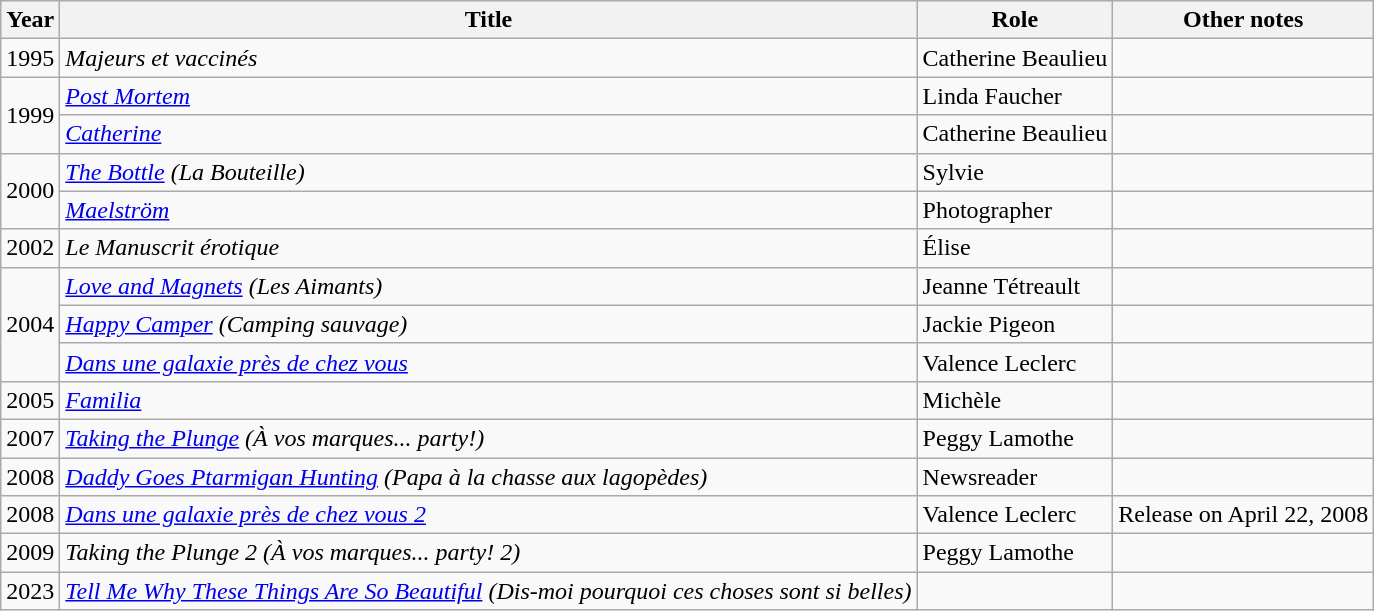<table class="wikitable">
<tr>
<th>Year</th>
<th>Title</th>
<th>Role</th>
<th>Other notes</th>
</tr>
<tr>
<td>1995</td>
<td><em>Majeurs et vaccinés</em></td>
<td>Catherine Beaulieu</td>
<td></td>
</tr>
<tr>
<td rowspan="2">1999</td>
<td><em><a href='#'>Post Mortem</a></em></td>
<td>Linda Faucher</td>
</tr>
<tr>
<td><em><a href='#'>Catherine</a></em></td>
<td>Catherine Beaulieu</td>
<td></td>
</tr>
<tr>
<td rowspan="2">2000</td>
<td><em><a href='#'>The Bottle</a> (La Bouteille)</em></td>
<td>Sylvie</td>
<td></td>
</tr>
<tr>
<td><em><a href='#'>Maelström</a></em></td>
<td>Photographer</td>
<td></td>
</tr>
<tr>
<td>2002</td>
<td><em>Le Manuscrit érotique</em></td>
<td>Élise</td>
<td></td>
</tr>
<tr>
<td rowspan="3">2004</td>
<td><em><a href='#'>Love and Magnets</a> (Les Aimants)</em></td>
<td>Jeanne Tétreault</td>
<td></td>
</tr>
<tr>
<td><em><a href='#'>Happy Camper</a> (Camping sauvage)</em></td>
<td>Jackie Pigeon</td>
<td></td>
</tr>
<tr>
<td><em><a href='#'>Dans une galaxie près de chez vous</a></em></td>
<td>Valence Leclerc</td>
<td></td>
</tr>
<tr>
<td>2005</td>
<td><em><a href='#'>Familia</a></em></td>
<td>Michèle</td>
<td></td>
</tr>
<tr>
<td>2007</td>
<td><em><a href='#'>Taking the Plunge</a> (À vos marques... party!)</em></td>
<td>Peggy Lamothe</td>
<td></td>
</tr>
<tr>
<td>2008</td>
<td><em><a href='#'>Daddy Goes Ptarmigan Hunting</a> (Papa à la chasse aux lagopèdes)</em></td>
<td>Newsreader</td>
<td></td>
</tr>
<tr>
<td>2008</td>
<td><em> <a href='#'>Dans une galaxie près de chez vous 2</a> </em></td>
<td>Valence Leclerc</td>
<td>Release on April 22, 2008</td>
</tr>
<tr>
<td>2009</td>
<td><em>Taking the Plunge 2 (À vos marques... party! 2)</em></td>
<td>Peggy Lamothe</td>
<td></td>
</tr>
<tr>
<td>2023</td>
<td><em><a href='#'>Tell Me Why These Things Are So Beautiful</a> (Dis-moi pourquoi ces choses sont si belles)</em></td>
<td></td>
<td></td>
</tr>
</table>
